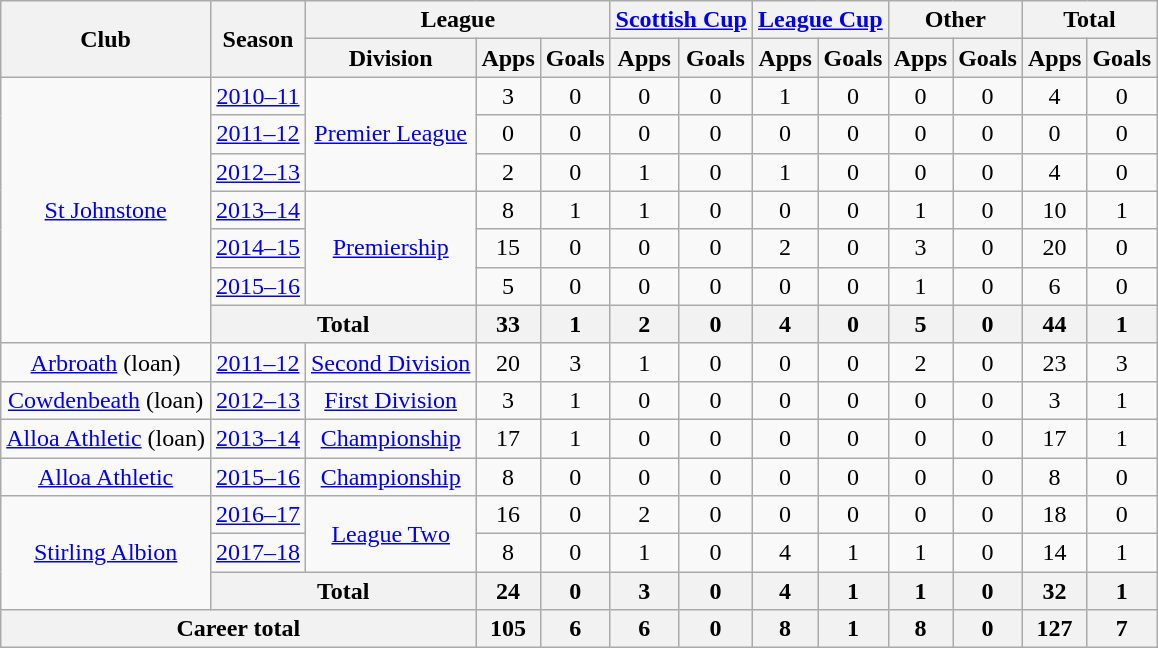<table class="wikitable" style="text-align: center">
<tr>
<th rowspan="2">Club</th>
<th rowspan="2">Season</th>
<th colspan="3">League</th>
<th colspan="2"><a href='#'>Scottish Cup</a></th>
<th colspan="2"><a href='#'>League Cup</a></th>
<th colspan="2">Other</th>
<th colspan="2">Total</th>
</tr>
<tr>
<th>Division</th>
<th>Apps</th>
<th>Goals</th>
<th>Apps</th>
<th>Goals</th>
<th>Apps</th>
<th>Goals</th>
<th>Apps</th>
<th>Goals</th>
<th>Apps</th>
<th>Goals</th>
</tr>
<tr>
<td rowspan="7"><a href='#'>St Johnstone</a></td>
<td><a href='#'>2010–11</a></td>
<td rowspan="3"><a href='#'>Premier League</a></td>
<td>3</td>
<td>0</td>
<td>0</td>
<td>0</td>
<td>1</td>
<td>0</td>
<td>0</td>
<td>0</td>
<td>4</td>
<td>0</td>
</tr>
<tr>
<td><a href='#'>2011–12</a></td>
<td>0</td>
<td>0</td>
<td>0</td>
<td>0</td>
<td>0</td>
<td>0</td>
<td>0</td>
<td>0</td>
<td>0</td>
<td>0</td>
</tr>
<tr>
<td><a href='#'>2012–13</a></td>
<td>2</td>
<td>0</td>
<td>1</td>
<td>0</td>
<td>1</td>
<td>0</td>
<td>0</td>
<td>0</td>
<td>4</td>
<td>0</td>
</tr>
<tr>
<td><a href='#'>2013–14</a></td>
<td rowspan="3"><a href='#'>Premiership</a></td>
<td>8</td>
<td>1</td>
<td>1</td>
<td>0</td>
<td>0</td>
<td>0</td>
<td>1</td>
<td>0</td>
<td>10</td>
<td>1</td>
</tr>
<tr>
<td><a href='#'>2014–15</a></td>
<td>15</td>
<td>0</td>
<td>0</td>
<td>0</td>
<td>2</td>
<td>0</td>
<td>3</td>
<td>0</td>
<td>20</td>
<td>0</td>
</tr>
<tr>
<td><a href='#'>2015–16</a></td>
<td>5</td>
<td>0</td>
<td>0</td>
<td>0</td>
<td>0</td>
<td>0</td>
<td>1</td>
<td>0</td>
<td>6</td>
<td>0</td>
</tr>
<tr>
<th colspan="2">Total</th>
<th>33</th>
<th>1</th>
<th>2</th>
<th>0</th>
<th>4</th>
<th>0</th>
<th>5</th>
<th>0</th>
<th>44</th>
<th>1</th>
</tr>
<tr>
<td><a href='#'>Arbroath</a> (loan)</td>
<td><a href='#'>2011–12</a></td>
<td><a href='#'>Second Division</a></td>
<td>20</td>
<td>3</td>
<td>1</td>
<td>0</td>
<td>0</td>
<td>0</td>
<td>2</td>
<td>0</td>
<td>23</td>
<td>3</td>
</tr>
<tr>
<td><a href='#'>Cowdenbeath</a> (loan)</td>
<td><a href='#'>2012–13</a></td>
<td><a href='#'>First Division</a></td>
<td>3</td>
<td>1</td>
<td>0</td>
<td>0</td>
<td>0</td>
<td>0</td>
<td>0</td>
<td>0</td>
<td>3</td>
<td>1</td>
</tr>
<tr>
<td><a href='#'>Alloa Athletic</a> (loan)</td>
<td><a href='#'>2013–14</a></td>
<td><a href='#'>Championship</a></td>
<td>17</td>
<td>1</td>
<td>0</td>
<td>0</td>
<td>0</td>
<td>0</td>
<td>0</td>
<td>0</td>
<td>17</td>
<td>1</td>
</tr>
<tr>
<td><a href='#'>Alloa Athletic</a></td>
<td><a href='#'>2015–16</a></td>
<td><a href='#'>Championship</a></td>
<td>8</td>
<td>0</td>
<td>0</td>
<td>0</td>
<td>0</td>
<td>0</td>
<td>0</td>
<td>0</td>
<td>8</td>
<td>0</td>
</tr>
<tr>
<td rowspan="3"><a href='#'>Stirling Albion</a></td>
<td><a href='#'>2016–17</a></td>
<td rowspan="2"><a href='#'>League Two</a></td>
<td>16</td>
<td>0</td>
<td>2</td>
<td>0</td>
<td>0</td>
<td>0</td>
<td>0</td>
<td>0</td>
<td>18</td>
<td>0</td>
</tr>
<tr>
<td><a href='#'>2017–18</a></td>
<td>8</td>
<td>0</td>
<td>1</td>
<td>0</td>
<td>4</td>
<td>1</td>
<td>1</td>
<td>0</td>
<td>14</td>
<td>1</td>
</tr>
<tr>
<th colspan="2">Total</th>
<th>24</th>
<th>0</th>
<th>3</th>
<th>0</th>
<th>4</th>
<th>1</th>
<th>1</th>
<th>0</th>
<th>32</th>
<th>1</th>
</tr>
<tr>
<th colspan="3">Career total</th>
<th>105</th>
<th>6</th>
<th>6</th>
<th>0</th>
<th>8</th>
<th>1</th>
<th>8</th>
<th>0</th>
<th>127</th>
<th>7</th>
</tr>
</table>
